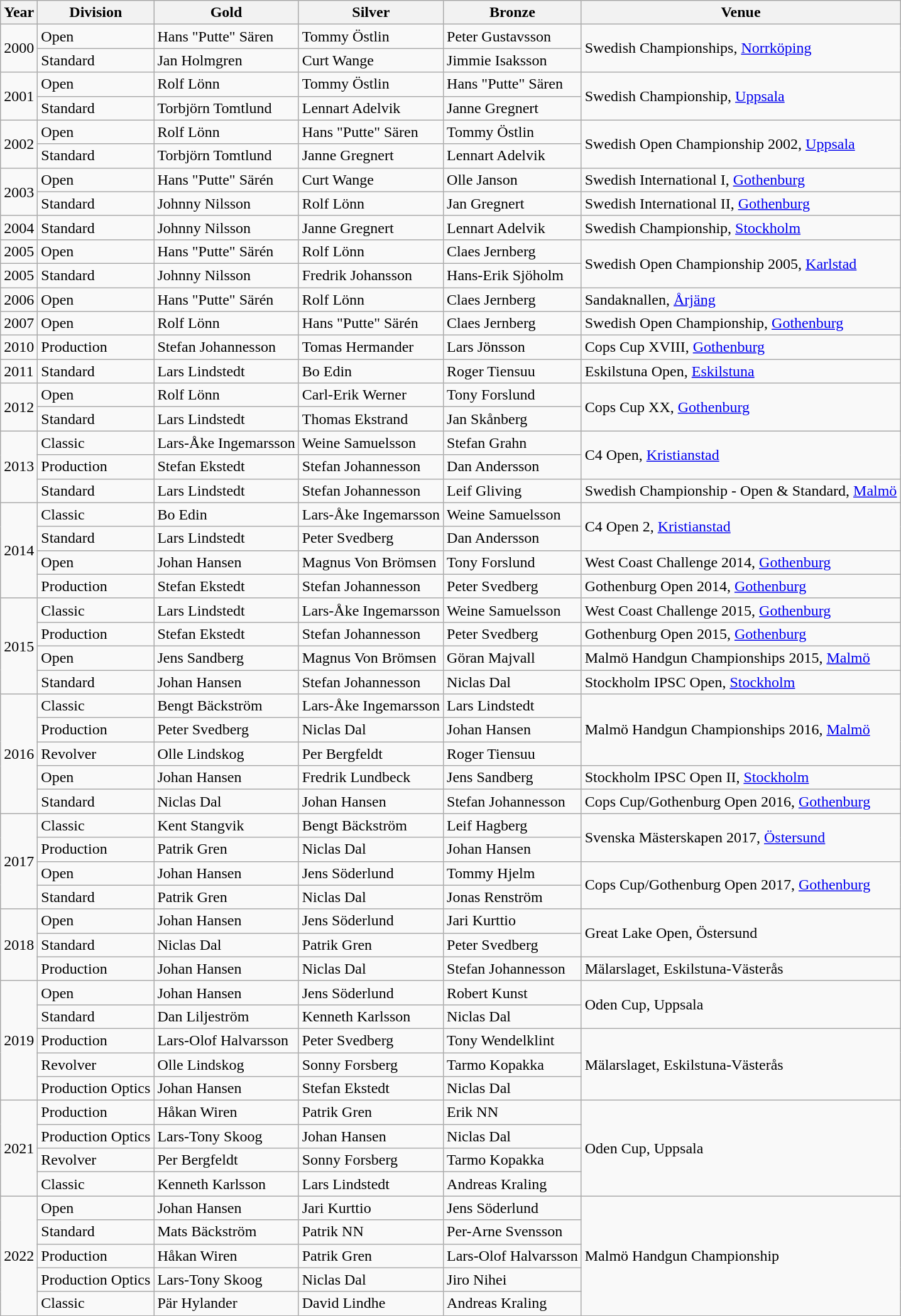<table class="wikitable sortable" style="text-align: left;">
<tr>
<th>Year</th>
<th>Division</th>
<th> Gold</th>
<th> Silver</th>
<th> Bronze</th>
<th>Venue</th>
</tr>
<tr>
<td rowspan="2">2000</td>
<td>Open</td>
<td>Hans "Putte" Sären</td>
<td>Tommy Östlin</td>
<td>Peter Gustavsson</td>
<td rowspan="2">Swedish Championships, <a href='#'>Norrköping</a></td>
</tr>
<tr>
<td>Standard</td>
<td>Jan Holmgren</td>
<td>Curt Wange</td>
<td>Jimmie Isaksson</td>
</tr>
<tr>
<td rowspan="2">2001</td>
<td>Open</td>
<td>Rolf Lönn</td>
<td>Tommy Östlin</td>
<td>Hans "Putte" Sären</td>
<td rowspan="2">Swedish Championship, <a href='#'>Uppsala</a></td>
</tr>
<tr>
<td>Standard</td>
<td>Torbjörn Tomtlund</td>
<td>Lennart Adelvik</td>
<td>Janne Gregnert</td>
</tr>
<tr>
<td rowspan="2">2002</td>
<td>Open</td>
<td>Rolf Lönn</td>
<td>Hans "Putte" Sären</td>
<td>Tommy Östlin</td>
<td rowspan="2">Swedish Open Championship 2002, <a href='#'>Uppsala</a></td>
</tr>
<tr>
<td>Standard</td>
<td>Torbjörn Tomtlund</td>
<td>Janne Gregnert</td>
<td>Lennart Adelvik</td>
</tr>
<tr>
<td rowspan="2">2003</td>
<td>Open</td>
<td>Hans "Putte" Särén</td>
<td>Curt Wange</td>
<td>Olle Janson</td>
<td>Swedish International I, <a href='#'>Gothenburg</a></td>
</tr>
<tr>
<td>Standard</td>
<td>Johnny Nilsson</td>
<td>Rolf Lönn</td>
<td>Jan Gregnert</td>
<td>Swedish International II, <a href='#'>Gothenburg</a></td>
</tr>
<tr>
<td>2004</td>
<td>Standard</td>
<td>Johnny Nilsson</td>
<td>Janne Gregnert</td>
<td>Lennart Adelvik</td>
<td>Swedish Championship, <a href='#'>Stockholm</a></td>
</tr>
<tr>
<td>2005</td>
<td>Open</td>
<td>Hans "Putte" Särén</td>
<td>Rolf Lönn</td>
<td>Claes Jernberg</td>
<td rowspan="2">Swedish Open Championship 2005, <a href='#'>Karlstad</a></td>
</tr>
<tr>
<td>2005</td>
<td>Standard</td>
<td>Johnny Nilsson</td>
<td>Fredrik Johansson</td>
<td>Hans-Erik Sjöholm</td>
</tr>
<tr>
<td>2006</td>
<td>Open</td>
<td>Hans "Putte" Särén</td>
<td>Rolf Lönn</td>
<td>Claes Jernberg</td>
<td>Sandaknallen, <a href='#'>Årjäng</a></td>
</tr>
<tr>
<td>2007</td>
<td>Open</td>
<td>Rolf Lönn</td>
<td>Hans "Putte" Särén</td>
<td>Claes Jernberg</td>
<td>Swedish Open Championship, <a href='#'>Gothenburg</a></td>
</tr>
<tr>
<td>2010</td>
<td>Production</td>
<td>Stefan Johannesson</td>
<td>Tomas Hermander</td>
<td>Lars Jönsson</td>
<td>Cops Cup XVIII, <a href='#'>Gothenburg</a></td>
</tr>
<tr>
<td>2011</td>
<td>Standard</td>
<td>Lars Lindstedt</td>
<td>Bo Edin</td>
<td>Roger Tiensuu</td>
<td>Eskilstuna Open, <a href='#'>Eskilstuna</a></td>
</tr>
<tr>
<td rowspan="2">2012</td>
<td>Open</td>
<td>Rolf Lönn</td>
<td>Carl-Erik Werner</td>
<td>Tony Forslund</td>
<td rowspan="2">Cops Cup XX, <a href='#'>Gothenburg</a></td>
</tr>
<tr>
<td>Standard</td>
<td>Lars Lindstedt</td>
<td>Thomas Ekstrand</td>
<td>Jan Skånberg</td>
</tr>
<tr>
<td rowspan="3">2013</td>
<td>Classic</td>
<td>Lars-Åke Ingemarsson</td>
<td>Weine Samuelsson</td>
<td>Stefan Grahn</td>
<td rowspan="2">C4 Open, <a href='#'>Kristianstad</a></td>
</tr>
<tr>
<td>Production</td>
<td>Stefan Ekstedt</td>
<td>Stefan Johannesson</td>
<td>Dan Andersson</td>
</tr>
<tr>
<td>Standard</td>
<td>Lars Lindstedt</td>
<td>Stefan Johannesson</td>
<td>Leif Gliving</td>
<td>Swedish Championship - Open & Standard, <a href='#'>Malmö</a></td>
</tr>
<tr>
<td rowspan="4">2014</td>
<td>Classic</td>
<td>Bo Edin</td>
<td>Lars-Åke Ingemarsson</td>
<td>Weine Samuelsson</td>
<td rowspan="2">C4 Open 2, <a href='#'>Kristianstad</a></td>
</tr>
<tr>
<td>Standard</td>
<td>Lars Lindstedt</td>
<td>Peter Svedberg</td>
<td>Dan Andersson</td>
</tr>
<tr>
<td>Open</td>
<td>Johan Hansen</td>
<td>Magnus Von Brömsen</td>
<td>Tony Forslund</td>
<td>West Coast Challenge 2014, <a href='#'>Gothenburg</a></td>
</tr>
<tr>
<td>Production</td>
<td>Stefan Ekstedt</td>
<td>Stefan Johannesson</td>
<td>Peter Svedberg</td>
<td>Gothenburg Open 2014, <a href='#'>Gothenburg</a></td>
</tr>
<tr>
<td rowspan="4">2015</td>
<td>Classic</td>
<td>Lars Lindstedt</td>
<td>Lars-Åke Ingemarsson</td>
<td>Weine Samuelsson</td>
<td>West Coast Challenge 2015, <a href='#'>Gothenburg</a></td>
</tr>
<tr>
<td>Production</td>
<td>Stefan Ekstedt</td>
<td>Stefan Johannesson</td>
<td>Peter Svedberg</td>
<td>Gothenburg Open 2015, <a href='#'>Gothenburg</a></td>
</tr>
<tr>
<td>Open</td>
<td>Jens Sandberg</td>
<td>Magnus Von Brömsen</td>
<td>Göran Majvall</td>
<td>Malmö Handgun Championships 2015, <a href='#'>Malmö</a></td>
</tr>
<tr>
<td>Standard</td>
<td>Johan Hansen</td>
<td>Stefan Johannesson</td>
<td>Niclas Dal</td>
<td>Stockholm IPSC Open, <a href='#'>Stockholm</a></td>
</tr>
<tr>
<td rowspan="5">2016</td>
<td>Classic</td>
<td>Bengt  Bäckström</td>
<td>Lars-Åke Ingemarsson</td>
<td>Lars Lindstedt</td>
<td rowspan="3">Malmö Handgun Championships 2016, <a href='#'>Malmö</a></td>
</tr>
<tr>
<td>Production</td>
<td>Peter Svedberg</td>
<td>Niclas Dal</td>
<td>Johan Hansen</td>
</tr>
<tr>
<td>Revolver</td>
<td>Olle Lindskog</td>
<td>Per Bergfeldt</td>
<td>Roger Tiensuu</td>
</tr>
<tr>
<td>Open</td>
<td>Johan Hansen</td>
<td>Fredrik Lundbeck</td>
<td>Jens Sandberg</td>
<td>Stockholm IPSC Open II, <a href='#'>Stockholm</a></td>
</tr>
<tr>
<td>Standard</td>
<td>Niclas Dal</td>
<td>Johan Hansen</td>
<td>Stefan Johannesson</td>
<td>Cops Cup/Gothenburg Open 2016, <a href='#'>Gothenburg</a></td>
</tr>
<tr>
<td rowspan="4">2017</td>
<td>Classic</td>
<td>Kent Stangvik</td>
<td>Bengt Bäckström</td>
<td>Leif Hagberg</td>
<td rowspan="2">Svenska Mästerskapen 2017, <a href='#'>Östersund</a></td>
</tr>
<tr>
<td>Production</td>
<td>Patrik Gren</td>
<td>Niclas Dal</td>
<td>Johan Hansen</td>
</tr>
<tr>
<td>Open</td>
<td>Johan Hansen</td>
<td>Jens Söderlund</td>
<td>Tommy Hjelm</td>
<td rowspan="2">Cops Cup/Gothenburg Open 2017, <a href='#'>Gothenburg</a></td>
</tr>
<tr>
<td>Standard</td>
<td>Patrik Gren</td>
<td>Niclas Dal</td>
<td>Jonas Renström</td>
</tr>
<tr>
<td rowspan="3">2018</td>
<td>Open</td>
<td>Johan Hansen</td>
<td>Jens Söderlund</td>
<td>Jari Kurttio</td>
<td rowspan="2">Great Lake Open, Östersund</td>
</tr>
<tr>
<td>Standard</td>
<td>Niclas Dal</td>
<td>Patrik Gren</td>
<td>Peter Svedberg</td>
</tr>
<tr>
<td>Production</td>
<td>Johan Hansen</td>
<td>Niclas Dal</td>
<td>Stefan Johannesson</td>
<td>Mälarslaget, Eskilstuna-Västerås</td>
</tr>
<tr>
<td rowspan="5">2019</td>
<td>Open</td>
<td>Johan Hansen</td>
<td>Jens Söderlund</td>
<td>Robert Kunst</td>
<td rowspan="2">Oden Cup, Uppsala</td>
</tr>
<tr>
<td>Standard</td>
<td>Dan Liljeström</td>
<td>Kenneth Karlsson</td>
<td>Niclas Dal</td>
</tr>
<tr>
<td>Production</td>
<td>Lars-Olof Halvarsson</td>
<td>Peter Svedberg</td>
<td>Tony Wendelklint</td>
<td rowspan="3">Mälarslaget, Eskilstuna-Västerås</td>
</tr>
<tr>
<td>Revolver</td>
<td>Olle Lindskog</td>
<td>Sonny Forsberg</td>
<td>Tarmo Kopakka</td>
</tr>
<tr>
<td>Production Optics</td>
<td>Johan Hansen</td>
<td>Stefan Ekstedt</td>
<td>Niclas Dal</td>
</tr>
<tr>
<td rowspan="4">2021</td>
<td>Production</td>
<td>Håkan Wiren</td>
<td>Patrik Gren</td>
<td>Erik NN</td>
<td rowspan="4">Oden Cup, Uppsala</td>
</tr>
<tr>
<td>Production Optics</td>
<td>Lars-Tony Skoog</td>
<td>Johan Hansen</td>
<td>Niclas Dal</td>
</tr>
<tr>
<td>Revolver</td>
<td>Per Bergfeldt</td>
<td>Sonny Forsberg</td>
<td>Tarmo Kopakka</td>
</tr>
<tr>
<td>Classic</td>
<td>Kenneth Karlsson</td>
<td>Lars Lindstedt</td>
<td>Andreas Kraling</td>
</tr>
<tr>
<td rowspan="5">2022</td>
<td>Open</td>
<td>Johan Hansen</td>
<td>Jari Kurttio</td>
<td>Jens Söderlund</td>
<td rowspan="5">Malmö Handgun Championship</td>
</tr>
<tr>
<td>Standard</td>
<td>Mats Bäckström</td>
<td>Patrik NN</td>
<td>Per-Arne Svensson</td>
</tr>
<tr>
<td>Production</td>
<td>Håkan Wiren</td>
<td>Patrik Gren</td>
<td>Lars-Olof Halvarsson</td>
</tr>
<tr>
<td>Production Optics</td>
<td>Lars-Tony Skoog</td>
<td>Niclas Dal</td>
<td>Jiro Nihei</td>
</tr>
<tr>
<td>Classic</td>
<td>Pär Hylander</td>
<td>David Lindhe</td>
<td>Andreas Kraling</td>
</tr>
</table>
